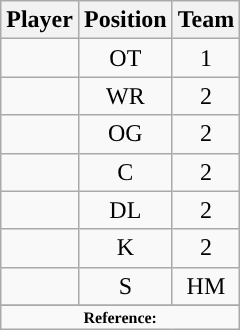<table class="wikitable sortable sortable" style="text-align: center">
<tr align=center>
<th>Player</th>
<th>Position</th>
<th>Team</th>
</tr>
<tr>
<td></td>
<td>OT</td>
<td>1</td>
</tr>
<tr>
<td></td>
<td>WR</td>
<td>2</td>
</tr>
<tr>
<td></td>
<td>OG</td>
<td>2</td>
</tr>
<tr>
<td></td>
<td>C</td>
<td>2</td>
</tr>
<tr>
<td></td>
<td>DL</td>
<td>2</td>
</tr>
<tr>
<td></td>
<td>K</td>
<td>2</td>
</tr>
<tr>
<td></td>
<td>S</td>
<td>HM</td>
</tr>
<tr>
</tr>
<tr class="sortbottom">
<td colspan="4"  style="font-size:8pt; text-align:center;"><strong>Reference:</strong></td>
</tr>
</table>
